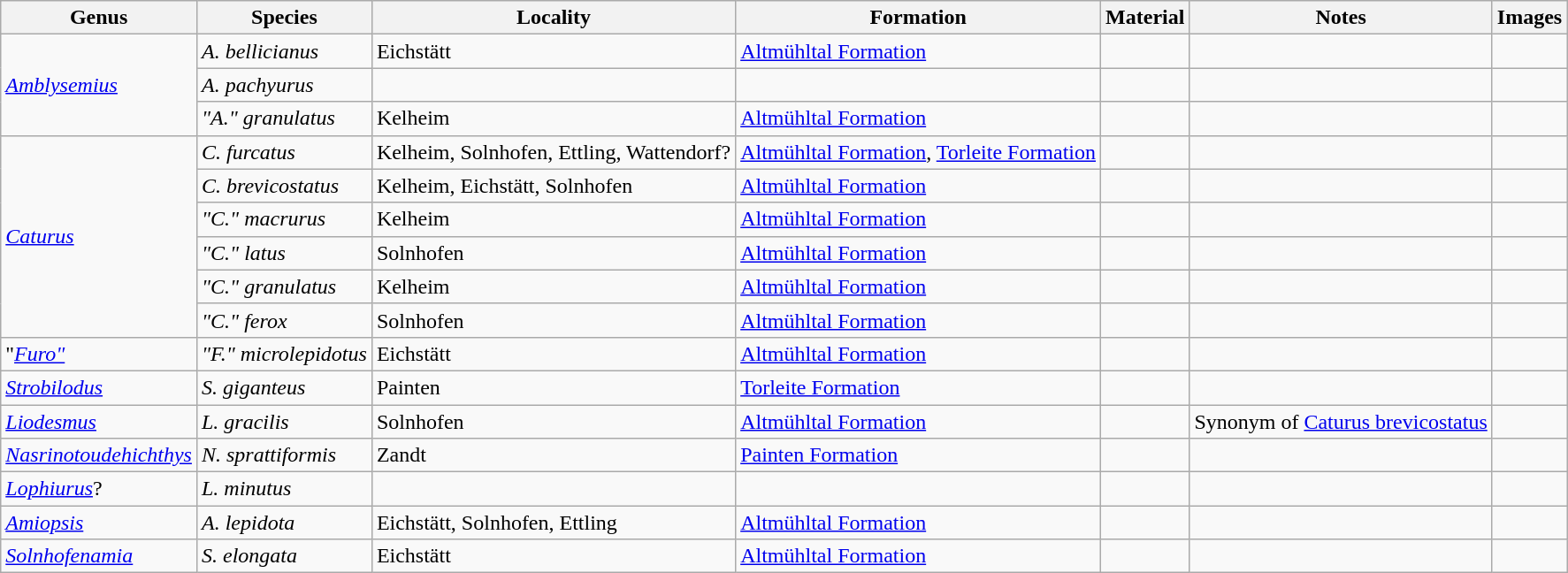<table class="wikitable">
<tr>
<th>Genus</th>
<th>Species</th>
<th>Locality</th>
<th>Formation</th>
<th>Material</th>
<th>Notes</th>
<th>Images</th>
</tr>
<tr>
<td rowspan="3"><em><a href='#'>Amblysemius</a></em></td>
<td><em>A. bellicianus</em></td>
<td>Eichstätt</td>
<td><a href='#'>Altmühltal Formation</a></td>
<td></td>
<td></td>
<td></td>
</tr>
<tr>
<td><em>A. pachyurus</em></td>
<td></td>
<td></td>
<td></td>
<td></td>
<td></td>
</tr>
<tr>
<td><em>"A." granulatus</em></td>
<td>Kelheim</td>
<td><a href='#'>Altmühltal Formation</a></td>
<td></td>
<td></td>
<td></td>
</tr>
<tr>
<td rowspan="6"><em><a href='#'>Caturus</a></em></td>
<td><em>C. furcatus</em></td>
<td>Kelheim, Solnhofen, Ettling, Wattendorf?</td>
<td><a href='#'>Altmühltal Formation</a>, <a href='#'>Torleite Formation</a></td>
<td></td>
<td></td>
<td></td>
</tr>
<tr>
<td><em>C. brevicostatus</em></td>
<td>Kelheim, Eichstätt, Solnhofen</td>
<td><a href='#'>Altmühltal Formation</a></td>
<td></td>
<td></td>
<td></td>
</tr>
<tr>
<td><em>"C." macrurus</em></td>
<td>Kelheim</td>
<td><a href='#'>Altmühltal Formation</a></td>
<td></td>
<td></td>
<td></td>
</tr>
<tr>
<td><em>"C." latus</em></td>
<td>Solnhofen</td>
<td><a href='#'>Altmühltal Formation</a></td>
<td></td>
<td></td>
<td></td>
</tr>
<tr>
<td><em>"C." granulatus</em></td>
<td>Kelheim</td>
<td><a href='#'>Altmühltal Formation</a></td>
<td></td>
<td></td>
<td></td>
</tr>
<tr>
<td><em>"C." ferox</em></td>
<td>Solnhofen</td>
<td><a href='#'>Altmühltal Formation</a></td>
<td></td>
<td></td>
<td></td>
</tr>
<tr>
<td>"<em><a href='#'>Furo"</a></em></td>
<td><em>"F." microlepidotus</em></td>
<td>Eichstätt</td>
<td><a href='#'>Altmühltal Formation</a></td>
<td></td>
<td></td>
<td></td>
</tr>
<tr>
<td><em><a href='#'>Strobilodus</a></em></td>
<td><em>S. giganteus</em></td>
<td>Painten</td>
<td><a href='#'>Torleite Formation</a></td>
<td></td>
<td></td>
<td></td>
</tr>
<tr>
<td><em><a href='#'>Liodesmus</a></em></td>
<td><em>L. gracilis</em></td>
<td>Solnhofen</td>
<td><a href='#'>Altmühltal Formation</a></td>
<td></td>
<td>Synonym of <a href='#'>Caturus brevicostatus</a></td>
<td></td>
</tr>
<tr>
<td><em><a href='#'>Nasrinotoudehichthys</a></em></td>
<td><em>N. sprattiformis</em></td>
<td>Zandt</td>
<td><a href='#'>Painten Formation</a></td>
<td></td>
<td></td>
<td></td>
</tr>
<tr>
<td><em><a href='#'>Lophiurus</a></em>?</td>
<td><em>L. minutus</em></td>
<td></td>
<td></td>
<td></td>
<td></td>
<td></td>
</tr>
<tr>
<td><em><a href='#'>Amiopsis</a></em></td>
<td><em>A. lepidota</em></td>
<td>Eichstätt, Solnhofen, Ettling</td>
<td><a href='#'>Altmühltal Formation</a></td>
<td></td>
<td></td>
<td></td>
</tr>
<tr>
<td><em><a href='#'>Solnhofenamia</a></em></td>
<td><em>S. elongata</em></td>
<td>Eichstätt</td>
<td><a href='#'>Altmühltal Formation</a></td>
<td></td>
<td></td>
<td></td>
</tr>
</table>
